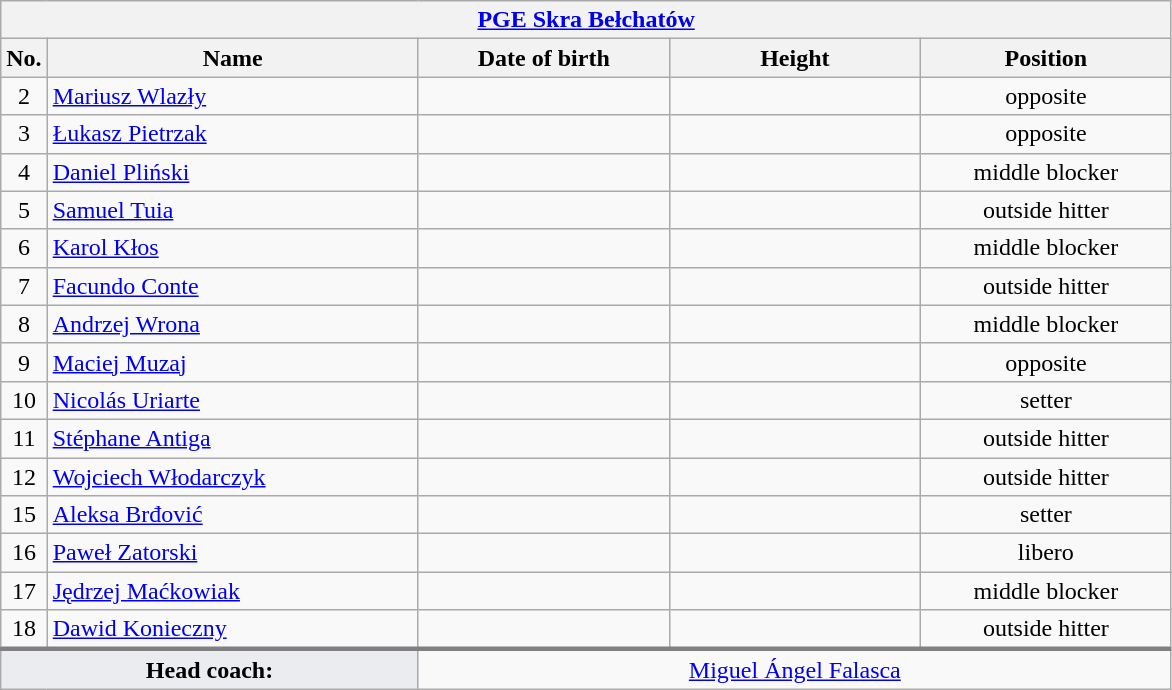<table class="wikitable collapsible collapsed" style="font-size:100%; text-align:center">
<tr>
<th colspan=5 style="width:30em"><a href='#'>PGE Skra Bełchatów</a></th>
</tr>
<tr>
<th>No.</th>
<th style="width:15em">Name</th>
<th style="width:10em">Date of birth</th>
<th style="width:10em">Height</th>
<th style="width:10em">Position</th>
</tr>
<tr>
<td>2</td>
<td align=left> <a href='#'>Mariusz Wlazły</a></td>
<td align=right></td>
<td></td>
<td>opposite</td>
</tr>
<tr>
<td>3</td>
<td align=left> <a href='#'>Łukasz Pietrzak</a></td>
<td align=right></td>
<td></td>
<td>opposite</td>
</tr>
<tr>
<td>4</td>
<td align=left> <a href='#'>Daniel Pliński</a></td>
<td align=right></td>
<td></td>
<td>middle blocker</td>
</tr>
<tr>
<td>5</td>
<td align=left> <a href='#'>Samuel Tuia</a></td>
<td align=right></td>
<td></td>
<td>outside hitter</td>
</tr>
<tr>
<td>6</td>
<td align=left> <a href='#'>Karol Kłos</a></td>
<td align=right></td>
<td></td>
<td>middle blocker</td>
</tr>
<tr>
<td>7</td>
<td align=left> <a href='#'>Facundo Conte</a></td>
<td align=right></td>
<td></td>
<td>outside hitter</td>
</tr>
<tr>
<td>8</td>
<td align=left> <a href='#'>Andrzej Wrona</a></td>
<td align=right></td>
<td></td>
<td>middle blocker</td>
</tr>
<tr>
<td>9</td>
<td align=left> <a href='#'>Maciej Muzaj</a></td>
<td align=right></td>
<td></td>
<td>opposite</td>
</tr>
<tr>
<td>10</td>
<td align=left> <a href='#'>Nicolás Uriarte</a></td>
<td align=right></td>
<td></td>
<td>setter</td>
</tr>
<tr>
<td>11</td>
<td align=left> <a href='#'>Stéphane Antiga</a></td>
<td align=right></td>
<td></td>
<td>outside hitter</td>
</tr>
<tr>
<td>12</td>
<td align=left> <a href='#'>Wojciech Włodarczyk</a></td>
<td align=right></td>
<td></td>
<td>outside hitter</td>
</tr>
<tr>
<td>15</td>
<td align=left> <a href='#'>Aleksa Brđović</a></td>
<td align=right></td>
<td></td>
<td>setter</td>
</tr>
<tr>
<td>16</td>
<td align=left> <a href='#'>Paweł Zatorski</a></td>
<td align=right></td>
<td></td>
<td>libero</td>
</tr>
<tr>
<td>17</td>
<td align=left> <a href='#'>Jędrzej Maćkowiak</a></td>
<td align=right></td>
<td></td>
<td>middle blocker</td>
</tr>
<tr>
<td>18</td>
<td align=left> <a href='#'>Dawid Konieczny</a></td>
<td align=right></td>
<td></td>
<td>outside hitter</td>
</tr>
<tr style="border-top: 3px solid grey">
<td colspan=2 style="background:#EAECF0"><strong>Head coach:</strong></td>
<td colspan=3> <a href='#'>Miguel Ángel Falasca</a></td>
</tr>
</table>
